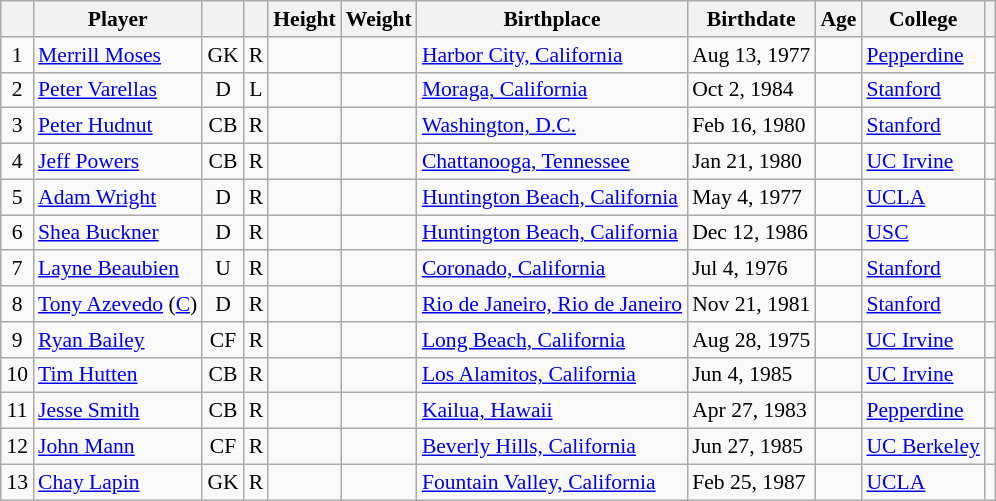<table class="wikitable sortable" style="text-align: left; font-size: 90%; margin-left: 1em;">
<tr>
<th></th>
<th>Player</th>
<th></th>
<th></th>
<th>Height</th>
<th>Weight</th>
<th>Birthplace</th>
<th>Birthdate</th>
<th>Age</th>
<th>College</th>
<th></th>
</tr>
<tr>
<td style="text-align: center;">1</td>
<td data-sort-value="Moses, Merrill"><a href='#'>Merrill Moses</a></td>
<td style="text-align: center;">GK</td>
<td style="text-align: center;">R</td>
<td></td>
<td></td>
<td> <a href='#'>Harbor City, California</a></td>
<td>Aug 13, 1977</td>
<td></td>
<td><a href='#'>Pepperdine</a></td>
<td></td>
</tr>
<tr>
<td style="text-align: center;">2</td>
<td data-sort-value="Varellas, Peter"><a href='#'>Peter Varellas</a></td>
<td style="text-align: center;">D</td>
<td style="text-align: center;">L</td>
<td></td>
<td></td>
<td> <a href='#'>Moraga, California</a></td>
<td>Oct 2, 1984</td>
<td></td>
<td><a href='#'>Stanford</a></td>
<td></td>
</tr>
<tr>
<td style="text-align: center;">3</td>
<td data-sort-value="Hudnut, Peter"><a href='#'>Peter Hudnut</a></td>
<td style="text-align: center;">CB</td>
<td style="text-align: center;">R</td>
<td></td>
<td></td>
<td> <a href='#'>Washington, D.C.</a></td>
<td>Feb 16, 1980</td>
<td></td>
<td><a href='#'>Stanford</a></td>
<td></td>
</tr>
<tr>
<td style="text-align: center;">4</td>
<td data-sort-value="Powers, Jeff"><a href='#'>Jeff Powers</a></td>
<td style="text-align: center;">CB</td>
<td style="text-align: center;">R</td>
<td></td>
<td></td>
<td> <a href='#'>Chattanooga, Tennessee</a></td>
<td>Jan 21, 1980</td>
<td></td>
<td><a href='#'>UC Irvine</a></td>
<td></td>
</tr>
<tr>
<td style="text-align: center;">5</td>
<td data-sort-value="Wright, Adam"><a href='#'>Adam Wright</a></td>
<td style="text-align: center;">D</td>
<td style="text-align: center;">R</td>
<td></td>
<td></td>
<td> <a href='#'>Huntington Beach, California</a></td>
<td>May 4, 1977</td>
<td></td>
<td><a href='#'>UCLA</a></td>
<td></td>
</tr>
<tr>
<td style="text-align: center;">6</td>
<td data-sort-value="Buckner, Shea"><a href='#'>Shea Buckner</a></td>
<td style="text-align: center;">D</td>
<td style="text-align: center;">R</td>
<td></td>
<td></td>
<td> <a href='#'>Huntington Beach, California</a></td>
<td>Dec 12, 1986</td>
<td></td>
<td><a href='#'>USC</a></td>
<td></td>
</tr>
<tr>
<td style="text-align: center;">7</td>
<td data-sort-value="Beaubien, Layne"><a href='#'>Layne Beaubien</a></td>
<td style="text-align: center;">U</td>
<td style="text-align: center;">R</td>
<td></td>
<td></td>
<td> <a href='#'>Coronado, California</a></td>
<td>Jul 4, 1976</td>
<td></td>
<td><a href='#'>Stanford</a></td>
<td></td>
</tr>
<tr>
<td style="text-align: center;">8</td>
<td data-sort-value="Azevedo, Tony"><a href='#'>Tony Azevedo</a> (<a href='#'>C</a>)</td>
<td style="text-align: center;">D</td>
<td style="text-align: center;">R</td>
<td></td>
<td></td>
<td> <a href='#'>Rio de Janeiro, Rio de Janeiro</a></td>
<td>Nov 21, 1981</td>
<td></td>
<td><a href='#'>Stanford</a></td>
<td></td>
</tr>
<tr>
<td style="text-align: center;">9</td>
<td data-sort-value="Bailey, Ryan"><a href='#'>Ryan Bailey</a></td>
<td style="text-align: center;">CF</td>
<td style="text-align: center;">R</td>
<td></td>
<td></td>
<td> <a href='#'>Long Beach, California</a></td>
<td>Aug 28, 1975</td>
<td></td>
<td><a href='#'>UC Irvine</a></td>
<td></td>
</tr>
<tr>
<td style="text-align: center;">10</td>
<td data-sort-value="Hutten, Tim"><a href='#'>Tim Hutten</a></td>
<td style="text-align: center;">CB</td>
<td style="text-align: center;">R</td>
<td></td>
<td></td>
<td> <a href='#'>Los Alamitos, California</a></td>
<td>Jun 4, 1985</td>
<td></td>
<td><a href='#'>UC Irvine</a></td>
<td></td>
</tr>
<tr>
<td style="text-align: center;">11</td>
<td data-sort-value="Smith, Jesse"><a href='#'>Jesse Smith</a></td>
<td style="text-align: center;">CB</td>
<td style="text-align: center;">R</td>
<td></td>
<td></td>
<td> <a href='#'>Kailua, Hawaii</a></td>
<td>Apr 27, 1983</td>
<td></td>
<td><a href='#'>Pepperdine</a></td>
<td></td>
</tr>
<tr>
<td style="text-align: center;">12</td>
<td data-sort-value="Mann, John"><a href='#'>John Mann</a></td>
<td style="text-align: center;">CF</td>
<td style="text-align: center;">R</td>
<td></td>
<td></td>
<td> <a href='#'>Beverly Hills, California</a></td>
<td>Jun 27, 1985</td>
<td></td>
<td><a href='#'>UC Berkeley</a></td>
<td></td>
</tr>
<tr>
<td style="text-align: center;">13</td>
<td data-sort-value="Lapin, Chay"><a href='#'>Chay Lapin</a></td>
<td style="text-align: center;">GK</td>
<td style="text-align: center;">R</td>
<td></td>
<td></td>
<td> <a href='#'>Fountain Valley, California</a></td>
<td>Feb 25, 1987</td>
<td></td>
<td><a href='#'>UCLA</a></td>
<td></td>
</tr>
</table>
